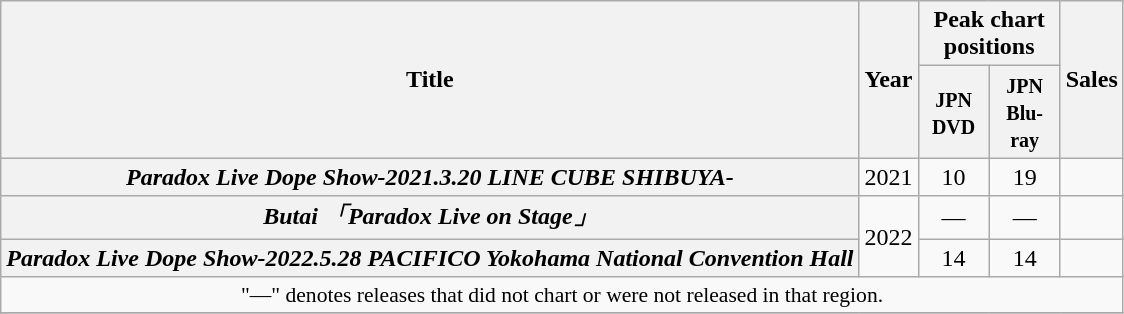<table class="wikitable plainrowheaders" style="text-align:center;">
<tr>
<th scope="col" rowspan="2">Title</th>
<th scope="col" rowspan="2">Year</th>
<th scope="col" colspan="2" width="30">Peak chart positions</th>
<th scope="col" rowspan="2">Sales<br></th>
</tr>
<tr>
<th style="width:2.5em;"><small>JPN DVD</small><br></th>
<th style="width:2.5em;"><small>JPN Blu-ray</small><br></th>
</tr>
<tr>
<th scope="row"><em>Paradox Live Dope Show-2021.3.20 LINE CUBE SHIBUYA-</em></th>
<td>2021</td>
<td>10</td>
<td>19</td>
<td></td>
</tr>
<tr>
<th scope="row"><em>Butai 「Paradox Live on Stage」</em></th>
<td rowspan="2">2022</td>
<td>—</td>
<td>—</td>
<td></td>
</tr>
<tr>
<th scope="row"><em>Paradox Live Dope Show-2022.5.28 PACIFICO Yokohama National Convention Hall</em></th>
<td>14</td>
<td>14</td>
<td></td>
</tr>
<tr>
<td colspan="5" style="font-size:90%;">"—" denotes releases that did not chart or were not released in that region.</td>
</tr>
<tr>
</tr>
</table>
